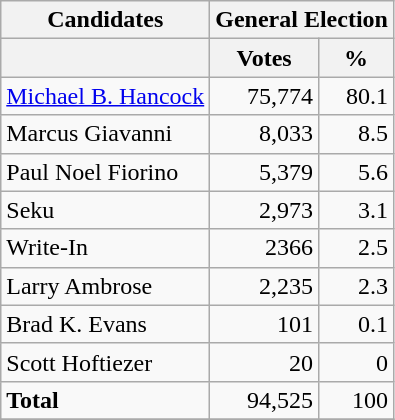<table class=wikitable>
<tr>
<th colspan=1><strong>Candidates</strong></th>
<th colspan=2><strong>General Election</strong></th>
</tr>
<tr>
<th></th>
<th>Votes</th>
<th>%</th>
</tr>
<tr>
<td><a href='#'>Michael B. Hancock</a></td>
<td align="right">75,774</td>
<td align="right">80.1</td>
</tr>
<tr>
<td>Marcus Giavanni</td>
<td align="right">8,033</td>
<td align="right">8.5</td>
</tr>
<tr>
<td>Paul Noel Fiorino</td>
<td align="right">5,379</td>
<td align="right">5.6</td>
</tr>
<tr>
<td>Seku</td>
<td align="right">2,973</td>
<td align="right">3.1</td>
</tr>
<tr>
<td>Write-In</td>
<td align="right">2366</td>
<td align="right">2.5</td>
</tr>
<tr>
<td>Larry Ambrose</td>
<td align="right">2,235</td>
<td align="right">2.3</td>
</tr>
<tr>
<td>Brad K. Evans</td>
<td align="right">101</td>
<td align="right">0.1</td>
</tr>
<tr>
<td>Scott Hoftiezer</td>
<td align="right">20</td>
<td align="right">0</td>
</tr>
<tr>
<td><strong>Total</strong></td>
<td align="right">94,525</td>
<td align="right">100</td>
</tr>
<tr>
</tr>
</table>
